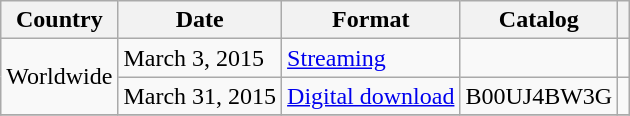<table class="wikitable">
<tr>
<th>Country</th>
<th>Date</th>
<th>Format</th>
<th>Catalog </th>
<th></th>
</tr>
<tr>
<td rowspan="2">Worldwide</td>
<td>March 3, 2015</td>
<td><a href='#'>Streaming</a></td>
<td></td>
<td></td>
</tr>
<tr>
<td>March 31, 2015</td>
<td><a href='#'>Digital download</a></td>
<td>B00UJ4BW3G</td>
<td></td>
</tr>
<tr>
</tr>
</table>
